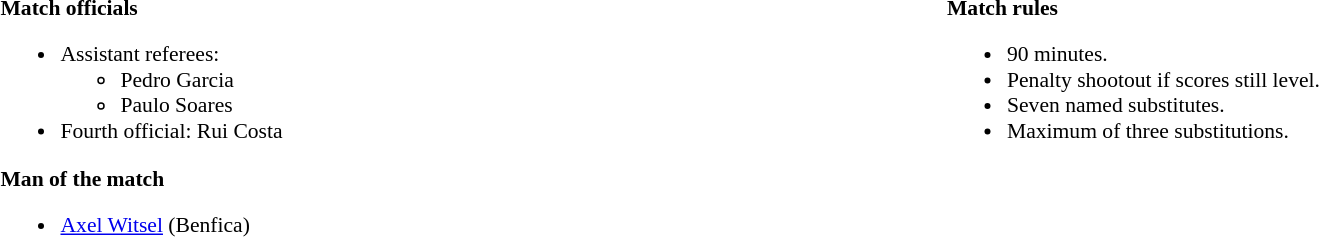<table width=100% style="font-size: 90%">
<tr>
<td width=50% valign=top><br><strong>Match officials</strong><ul><li>Assistant referees:<ul><li>Pedro Garcia</li><li>Paulo Soares</li></ul></li><li>Fourth official: Rui Costa</li></ul><strong>Man of the match</strong><ul><li><a href='#'>Axel Witsel</a> (Benfica)</li></ul></td>
<td width=50% valign=top><br><strong>Match rules</strong><ul><li>90 minutes.</li><li>Penalty shootout if scores still level.</li><li>Seven named substitutes.</li><li>Maximum of three substitutions.</li></ul></td>
</tr>
</table>
